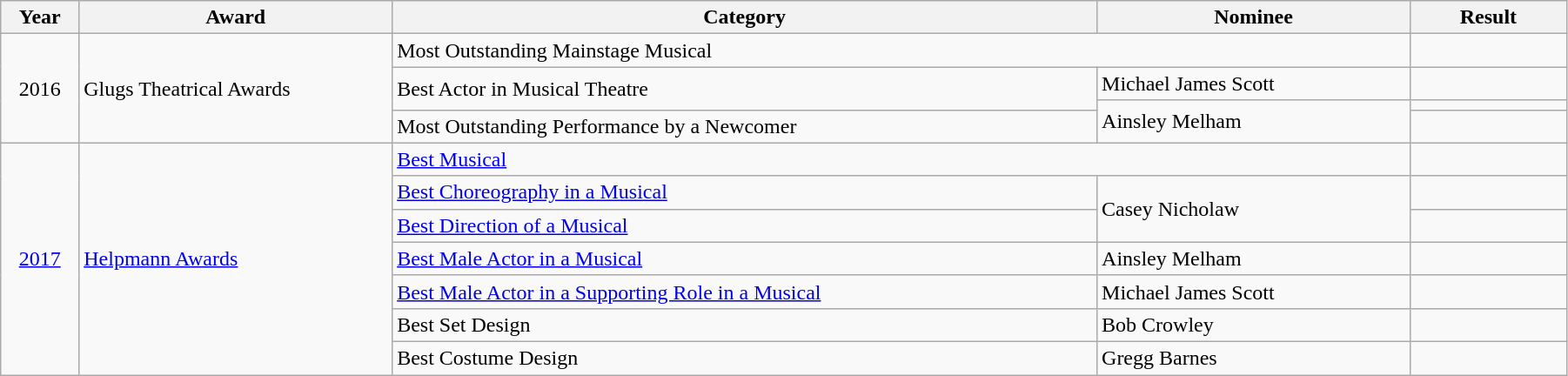<table class="wikitable" style="width:95%;">
<tr>
<th style="width:5%;">Year</th>
<th style="width:20%;">Award</th>
<th style="width:45%;">Category</th>
<th style="width:20%;">Nominee</th>
<th style="width:10%;">Result</th>
</tr>
<tr>
<td rowspan="4" style="text-align:center;">2016</td>
<td rowspan=4>Glugs Theatrical Awards</td>
<td colspan=2>Most Outstanding Mainstage Musical</td>
<td></td>
</tr>
<tr>
<td rowspan=2>Best Actor in Musical Theatre</td>
<td>Michael James Scott</td>
<td></td>
</tr>
<tr>
<td rowspan=2>Ainsley Melham</td>
<td></td>
</tr>
<tr>
<td colspan=1>Most Outstanding Performance by a Newcomer</td>
<td></td>
</tr>
<tr>
<td rowspan="7" style="text-align:center;"><a href='#'>2017</a></td>
<td rowspan="7"><a href='#'>Helpmann Awards</a></td>
<td colspan="2"><a href='#'>Best Musical</a></td>
<td></td>
</tr>
<tr>
<td><a href='#'>Best Choreography in a Musical</a></td>
<td rowspan="2">Casey Nicholaw</td>
<td></td>
</tr>
<tr>
<td><a href='#'>Best Direction of a Musical</a></td>
<td></td>
</tr>
<tr>
<td><a href='#'>Best Male Actor in a Musical</a></td>
<td>Ainsley Melham</td>
<td></td>
</tr>
<tr>
<td><a href='#'>Best Male Actor in a Supporting Role in a Musical</a></td>
<td>Michael James Scott</td>
<td></td>
</tr>
<tr>
<td>Best Set Design</td>
<td>Bob Crowley</td>
<td></td>
</tr>
<tr>
<td>Best Costume Design</td>
<td>Gregg Barnes</td>
<td></td>
</tr>
</table>
